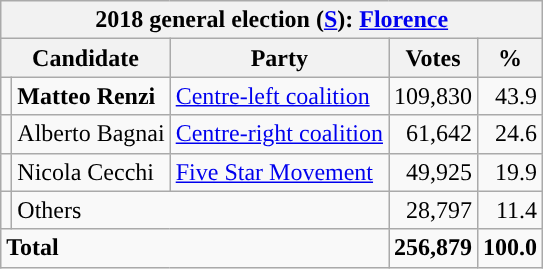<table class=wikitable style=text-align:right>
<tr>
<th colspan=5>2018 general election (<a href='#'>S</a>): <a href='#'>Florence</a></th>
</tr>
<tr>
<th colspan=2>Candidate</th>
<th>Party</th>
<th>Votes</th>
<th>%</th>
</tr>
<tr>
<td></td>
<td align=left><strong>Matteo Renzi</strong></td>
<td align=left><a href='#'>Centre-left coalition</a></td>
<td>109,830</td>
<td>43.9</td>
</tr>
<tr>
<td></td>
<td align=left>Alberto Bagnai</td>
<td align=left><a href='#'>Centre-right coalition</a></td>
<td>61,642</td>
<td>24.6</td>
</tr>
<tr>
<td></td>
<td align=left>Nicola Cecchi</td>
<td align=left><a href='#'>Five Star Movement</a></td>
<td>49,925</td>
<td>19.9</td>
</tr>
<tr>
<td></td>
<td style="text-align:left;" colspan="2">Others</td>
<td>28,797</td>
<td>11.4</td>
</tr>
<tr>
<td style="text-align:left;" colspan="3"><strong>Total</strong></td>
<td><strong>256,879</strong></td>
<td><strong>100.0</strong></td>
</tr>
</table>
